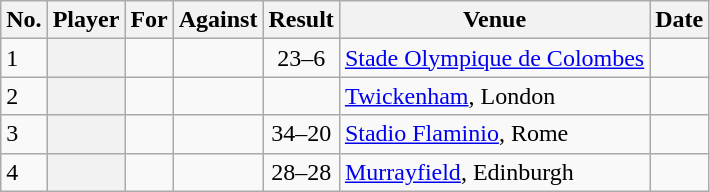<table class="wikitable plainrowheaders sortable">
<tr>
<th scope=col>No.</th>
<th scope=col>Player</th>
<th scope=col>For</th>
<th scope=col>Against</th>
<th scope=col>Result</th>
<th scope=col>Venue</th>
<th scope=col>Date</th>
</tr>
<tr>
<td>1</td>
<th scope=row></th>
<td></td>
<td></td>
<td align=center>23–6</td>
<td><a href='#'>Stade Olympique de Colombes</a></td>
<td></td>
</tr>
<tr>
<td>2</td>
<th scope=row></th>
<td></td>
<td></td>
<td align=center></td>
<td><a href='#'>Twickenham</a>, London</td>
<td></td>
</tr>
<tr>
<td>3</td>
<th scope=row></th>
<td></td>
<td></td>
<td align=center>34–20</td>
<td><a href='#'>Stadio Flaminio</a>, Rome</td>
<td></td>
</tr>
<tr>
<td>4</td>
<th scope=row></th>
<td></td>
<td></td>
<td align=center>28–28</td>
<td><a href='#'>Murrayfield</a>, Edinburgh</td>
<td></td>
</tr>
</table>
